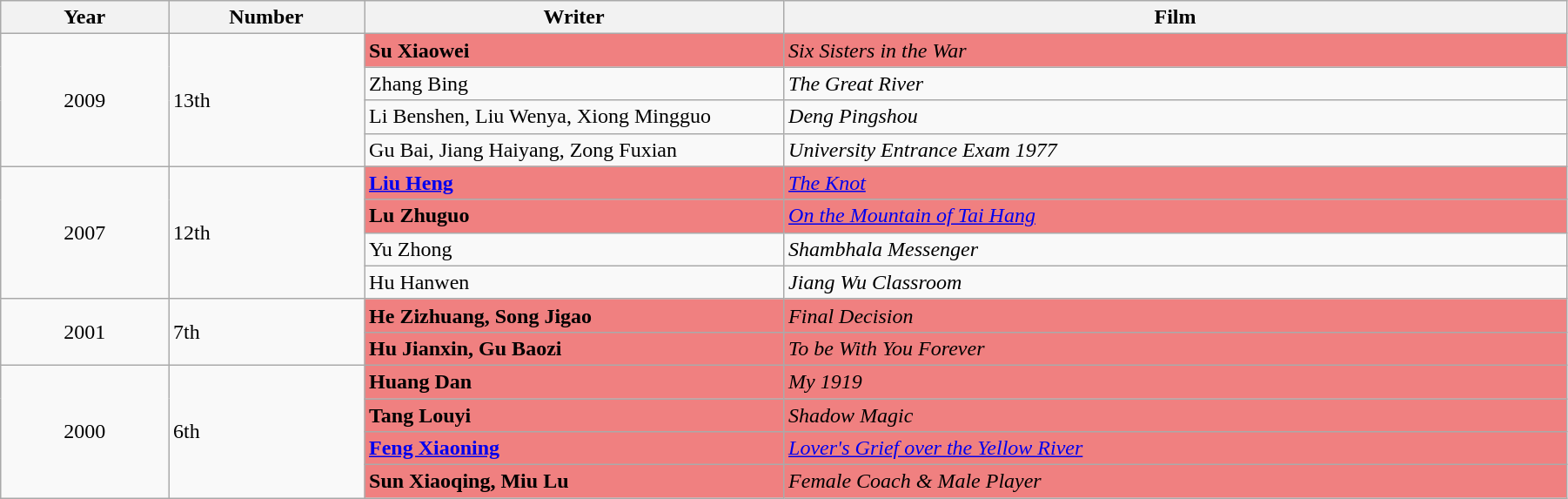<table class="wikitable" width="95%" align="center">
<tr>
<th width="6%">Year</th>
<th width="7%">Number</th>
<th width="15%">Writer</th>
<th width="28%">Film</th>
</tr>
<tr>
<td rowspan="4" style="text-align:center;">2009</td>
<td rowspan="4">13th</td>
<td style="background:#F08080;"><strong>Su Xiaowei</strong></td>
<td style="background:#F08080;"><em>Six Sisters in the War</em></td>
</tr>
<tr>
<td>Zhang Bing</td>
<td><em>The Great River</em></td>
</tr>
<tr>
<td>Li Benshen, Liu Wenya, Xiong Mingguo</td>
<td><em>Deng Pingshou</em></td>
</tr>
<tr>
<td>Gu Bai, Jiang Haiyang, Zong Fuxian</td>
<td><em>University Entrance Exam 1977 </em></td>
</tr>
<tr>
<td rowspan="4" style="text-align:center;">2007</td>
<td rowspan="4">12th</td>
<td style="background:#F08080;"><strong><a href='#'>Liu Heng</a></strong></td>
<td style="background:#F08080;"><em><a href='#'>The Knot</a></em></td>
</tr>
<tr>
<td style="background:#F08080;"><strong>Lu Zhuguo</strong></td>
<td style="background:#F08080;"><em><a href='#'>On the Mountain of Tai Hang</a></em></td>
</tr>
<tr>
<td>Yu Zhong</td>
<td><em>Shambhala Messenger </em></td>
</tr>
<tr>
<td>Hu Hanwen</td>
<td><em>Jiang Wu Classroom</em></td>
</tr>
<tr>
<td rowspan="2" style="text-align:center;">2001</td>
<td rowspan="2">7th</td>
<td style="background:#F08080;"><strong>He Zizhuang, Song Jigao</strong></td>
<td style="background:#F08080;"><em>Final Decision</em></td>
</tr>
<tr>
<td style="background:#F08080;"><strong>Hu Jianxin, Gu Baozi</strong></td>
<td style="background:#F08080;"><em>To be With You Forever</em></td>
</tr>
<tr>
<td rowspan="4" style="text-align:center;">2000</td>
<td rowspan="4">6th</td>
<td style="background:#F08080;"><strong>Huang Dan</strong></td>
<td style="background:#F08080;"><em>My 1919</em></td>
</tr>
<tr>
<td style="background:#F08080;"><strong>Tang Louyi</strong></td>
<td style="background:#F08080;"><em>Shadow Magic</em></td>
</tr>
<tr>
<td style="background:#F08080;"><strong><a href='#'>Feng Xiaoning</a></strong></td>
<td style="background:#F08080;"><em><a href='#'>Lover's Grief over the Yellow River</a></em></td>
</tr>
<tr>
<td style="background:#F08080;"><strong>Sun Xiaoqing, Miu Lu</strong></td>
<td style="background:#F08080;"><em>Female Coach & Male Player</em></td>
</tr>
</table>
